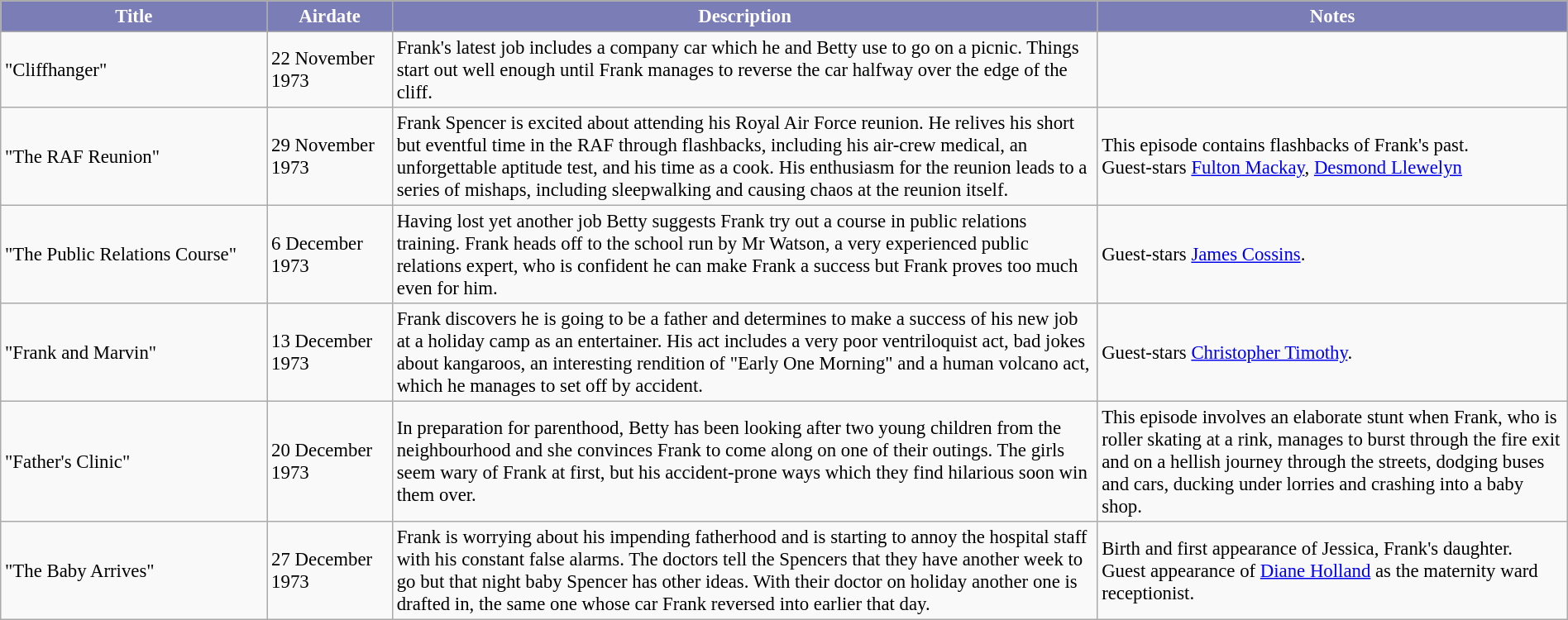<table class="wikitable" width=100% border=1 style="font-size: 95%">
<tr>
</tr>
<tr style="color:#fff;">
<th style="background:#7B7DB6" width=17%>Title</th>
<th style="background:#7B7DB6" width=8%>Airdate</th>
<th style="background:#7B7DB6" width=45%>Description</th>
<th style="background:#7B7DB6" width=30%>Notes</th>
</tr>
<tr>
<td>"Cliffhanger"</td>
<td>22 November 1973</td>
<td>Frank's latest job includes a company car which he and Betty use to go on a picnic. Things start out well enough until Frank manages to reverse the car halfway over the edge of the cliff.</td>
<td></td>
</tr>
<tr>
<td>"The RAF Reunion"</td>
<td>29 November 1973</td>
<td>Frank Spencer is excited about attending his Royal Air Force reunion. He relives his short but eventful time in the RAF through flashbacks, including his air-crew medical, an unforgettable aptitude test, and his time as a cook. His enthusiasm for the reunion leads to a series of mishaps, including sleepwalking and causing chaos at the reunion itself.</td>
<td>This episode contains flashbacks of Frank's past.<br>Guest-stars <a href='#'>Fulton Mackay</a>, <a href='#'>Desmond Llewelyn</a></td>
</tr>
<tr>
<td>"The Public Relations Course"</td>
<td>6 December 1973</td>
<td>Having lost yet another job Betty suggests Frank try out a course in public relations training. Frank heads off to the school run by Mr Watson, a very experienced public relations expert, who is confident he can make Frank a success but Frank proves too much even for him.</td>
<td>Guest-stars <a href='#'>James Cossins</a>.</td>
</tr>
<tr>
<td>"Frank and Marvin"</td>
<td>13 December 1973</td>
<td>Frank discovers he is going to be a father and determines to make a success of his new job at a holiday camp as an entertainer. His act includes a very poor ventriloquist act, bad jokes about kangaroos, an interesting rendition of "Early One Morning" and a human volcano act, which he manages to set off by accident.</td>
<td>Guest-stars <a href='#'>Christopher Timothy</a>.</td>
</tr>
<tr>
<td>"Father's Clinic"</td>
<td>20 December 1973</td>
<td>In preparation for parenthood, Betty has been looking after two young children from the neighbourhood and she convinces Frank to come along on one of their outings. The girls seem wary of Frank at first, but his accident-prone ways which they find hilarious soon win them over.</td>
<td>This episode involves an elaborate stunt when Frank, who is roller skating at a rink, manages to burst through the fire exit and on a hellish journey through the streets, dodging buses and cars, ducking under lorries and crashing into a baby shop.</td>
</tr>
<tr>
<td>"The Baby Arrives"</td>
<td>27 December 1973</td>
<td>Frank is worrying about his impending fatherhood and is starting to annoy the hospital staff with his constant false alarms. The doctors tell the Spencers that they have another week to go but that night baby Spencer has other ideas. With their doctor on holiday another one is drafted in, the same one whose car Frank reversed into earlier that day.</td>
<td>Birth and first appearance of Jessica, Frank's daughter.<br>Guest appearance of <a href='#'>Diane Holland</a> as the maternity ward receptionist.</td>
</tr>
</table>
